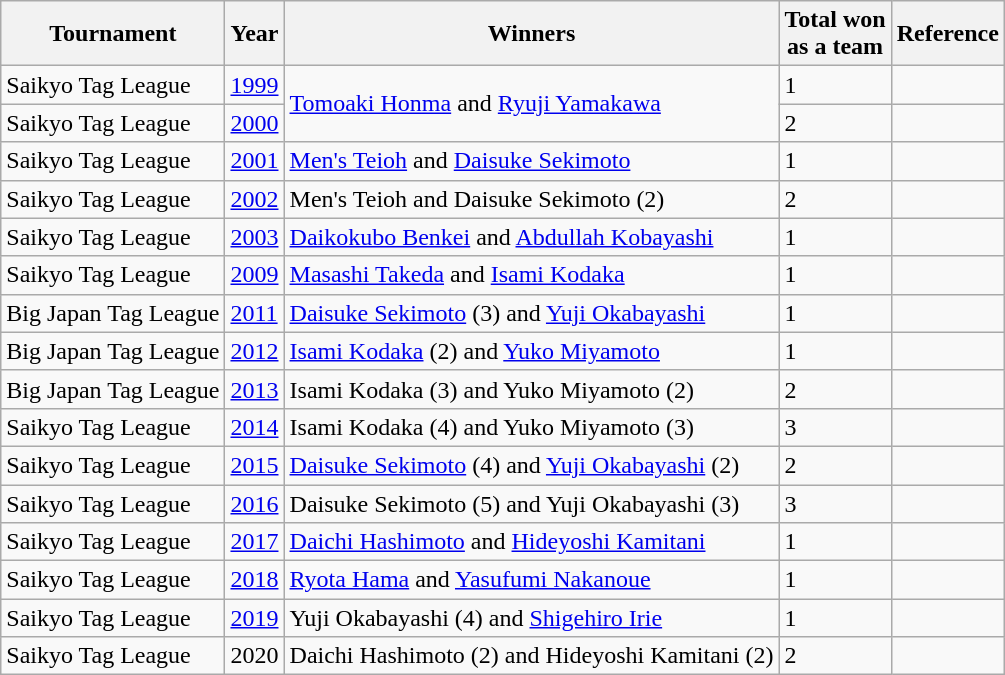<table class="wikitable sortable">
<tr>
<th>Tournament</th>
<th>Year</th>
<th>Winners<br></th>
<th>Total won<br>as a team</th>
<th>Reference</th>
</tr>
<tr>
<td>Saikyo Tag League</td>
<td><a href='#'>1999</a></td>
<td rowspan="2"><a href='#'>Tomoaki Honma</a> and <a href='#'>Ryuji Yamakawa</a></td>
<td>1</td>
<td></td>
</tr>
<tr>
<td>Saikyo Tag League</td>
<td><a href='#'>2000</a></td>
<td>2</td>
<td></td>
</tr>
<tr>
<td>Saikyo Tag League</td>
<td><a href='#'>2001</a></td>
<td><a href='#'>Men's Teioh</a> and <a href='#'>Daisuke Sekimoto</a></td>
<td>1</td>
<td></td>
</tr>
<tr>
<td>Saikyo Tag League</td>
<td><a href='#'>2002</a></td>
<td>Men's Teioh and Daisuke Sekimoto (2)</td>
<td>2</td>
<td></td>
</tr>
<tr>
<td>Saikyo Tag League</td>
<td><a href='#'>2003</a></td>
<td><a href='#'>Daikokubo Benkei</a> and <a href='#'>Abdullah Kobayashi</a></td>
<td>1</td>
<td></td>
</tr>
<tr>
<td>Saikyo Tag League</td>
<td><a href='#'>2009</a></td>
<td><a href='#'>Masashi Takeda</a> and <a href='#'>Isami Kodaka</a></td>
<td>1</td>
<td></td>
</tr>
<tr>
<td>Big Japan Tag League</td>
<td><a href='#'>2011</a></td>
<td><a href='#'>Daisuke Sekimoto</a> (3) and <a href='#'>Yuji Okabayashi</a></td>
<td>1</td>
<td></td>
</tr>
<tr>
<td>Big Japan Tag League</td>
<td><a href='#'>2012</a></td>
<td><a href='#'>Isami Kodaka</a> (2) and <a href='#'>Yuko Miyamoto</a></td>
<td>1</td>
<td></td>
</tr>
<tr>
<td>Big Japan Tag League</td>
<td><a href='#'>2013</a></td>
<td>Isami Kodaka (3) and Yuko Miyamoto (2)</td>
<td>2</td>
<td></td>
</tr>
<tr>
<td>Saikyo Tag League</td>
<td><a href='#'>2014</a></td>
<td>Isami Kodaka (4) and Yuko Miyamoto (3)</td>
<td>3</td>
<td></td>
</tr>
<tr>
<td>Saikyo Tag League</td>
<td><a href='#'>2015</a></td>
<td><a href='#'>Daisuke Sekimoto</a> (4) and <a href='#'>Yuji Okabayashi</a> (2)</td>
<td>2</td>
<td></td>
</tr>
<tr>
<td>Saikyo Tag League</td>
<td><a href='#'>2016</a></td>
<td>Daisuke Sekimoto (5) and Yuji Okabayashi (3)</td>
<td>3</td>
<td></td>
</tr>
<tr>
<td>Saikyo Tag League</td>
<td><a href='#'>2017</a></td>
<td><a href='#'>Daichi Hashimoto</a> and <a href='#'>Hideyoshi Kamitani</a></td>
<td>1</td>
<td></td>
</tr>
<tr>
<td>Saikyo Tag League</td>
<td><a href='#'>2018</a></td>
<td><a href='#'>Ryota Hama</a> and <a href='#'>Yasufumi Nakanoue</a></td>
<td>1</td>
<td></td>
</tr>
<tr>
<td>Saikyo Tag League</td>
<td><a href='#'>2019</a></td>
<td>Yuji Okabayashi (4) and <a href='#'>Shigehiro Irie</a></td>
<td>1</td>
<td></td>
</tr>
<tr>
<td>Saikyo Tag League</td>
<td>2020</td>
<td>Daichi Hashimoto (2) and Hideyoshi Kamitani (2)</td>
<td>2</td>
<td></td>
</tr>
</table>
